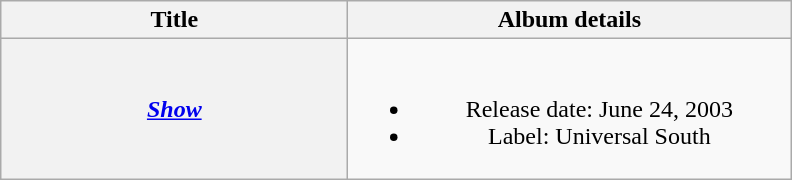<table class="wikitable plainrowheaders" style="text-align:center;">
<tr>
<th style="width:14em;">Title</th>
<th style="width:18em;">Album details</th>
</tr>
<tr>
<th scope="row"><em><a href='#'>Show</a></em></th>
<td><br><ul><li>Release date: June 24, 2003</li><li>Label: Universal South</li></ul></td>
</tr>
</table>
